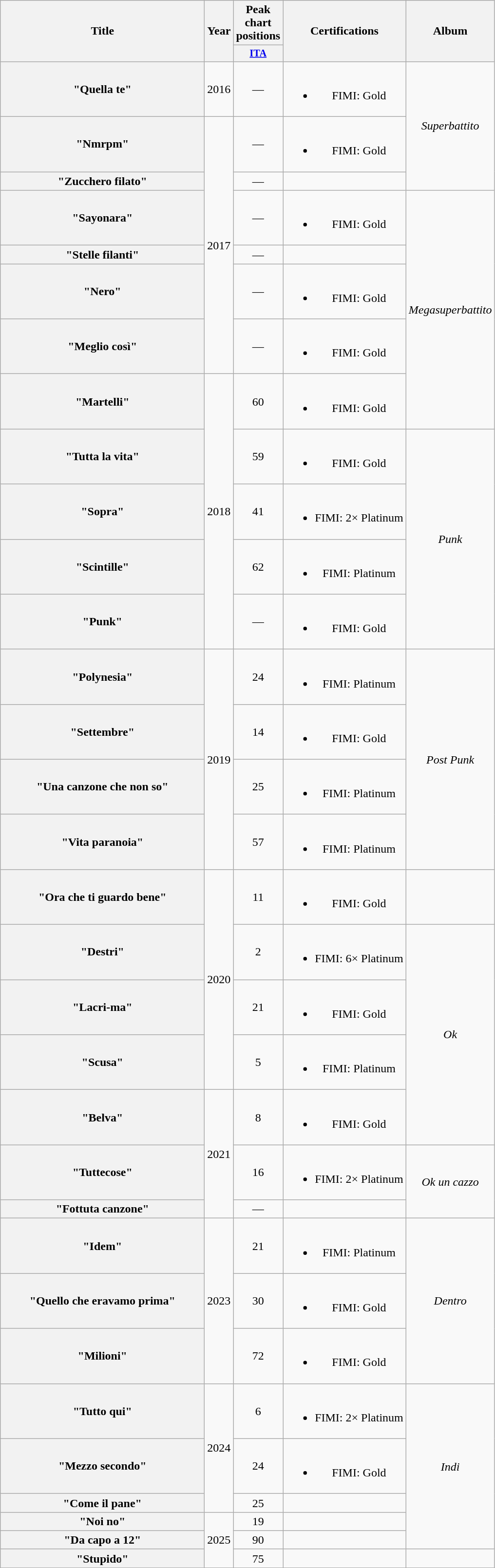<table class="wikitable plainrowheaders" style="text-align:center;">
<tr>
<th scope="col" rowspan="2" style="width:17em;">Title</th>
<th scope="col" rowspan="2" style="width:1em;">Year</th>
<th scope="col" colspan="1">Peak chart positions</th>
<th scope="col" rowspan="2">Certifications</th>
<th scope="col" rowspan="2">Album</th>
</tr>
<tr>
<th scope="col" style="width:3em;font-size:85%;"><a href='#'>ITA</a><br></th>
</tr>
<tr>
<th scope="row">"Quella te"</th>
<td>2016</td>
<td>—</td>
<td><br><ul><li>FIMI: Gold</li></ul></td>
<td rowspan="3"><em>Superbattito</em></td>
</tr>
<tr>
<th scope="row">"Nmrpm"</th>
<td rowspan="6">2017</td>
<td>—</td>
<td><br><ul><li>FIMI: Gold</li></ul></td>
</tr>
<tr>
<th scope="row">"Zucchero filato"</th>
<td>—</td>
<td></td>
</tr>
<tr>
<th scope="row">"Sayonara"</th>
<td>—</td>
<td><br><ul><li>FIMI: Gold</li></ul></td>
<td rowspan="5"><em>Megasuperbattito</em></td>
</tr>
<tr>
<th scope="row">"Stelle filanti"</th>
<td>—</td>
<td></td>
</tr>
<tr>
<th scope="row">"Nero"</th>
<td>—</td>
<td><br><ul><li>FIMI: Gold</li></ul></td>
</tr>
<tr>
<th scope="row">"Meglio così"</th>
<td>—</td>
<td><br><ul><li>FIMI: Gold</li></ul></td>
</tr>
<tr>
<th scope="row">"Martelli"</th>
<td rowspan="5">2018</td>
<td>60</td>
<td><br><ul><li>FIMI: Gold</li></ul></td>
</tr>
<tr>
<th scope="row">"Tutta la vita"</th>
<td>59</td>
<td><br><ul><li>FIMI: Gold</li></ul></td>
<td rowspan="4"><em>Punk</em></td>
</tr>
<tr>
<th scope="row">"Sopra"</th>
<td>41</td>
<td><br><ul><li>FIMI: 2× Platinum</li></ul></td>
</tr>
<tr>
<th scope="row">"Scintille"</th>
<td>62</td>
<td><br><ul><li>FIMI: Platinum</li></ul></td>
</tr>
<tr>
<th scope="row">"Punk"</th>
<td>—</td>
<td><br><ul><li>FIMI: Gold</li></ul></td>
</tr>
<tr>
<th scope="row">"Polynesia"</th>
<td rowspan="4">2019</td>
<td>24</td>
<td><br><ul><li>FIMI: Platinum</li></ul></td>
<td rowspan="4"><em>Post Punk</em></td>
</tr>
<tr>
<th scope="row">"Settembre"</th>
<td>14</td>
<td><br><ul><li>FIMI: Gold</li></ul></td>
</tr>
<tr>
<th scope="row">"Una canzone che non so"</th>
<td>25</td>
<td><br><ul><li>FIMI: Platinum</li></ul></td>
</tr>
<tr>
<th scope="row">"Vita paranoia"</th>
<td>57</td>
<td><br><ul><li>FIMI: Platinum</li></ul></td>
</tr>
<tr>
<th scope="row">"Ora che ti guardo bene"</th>
<td rowspan="4">2020</td>
<td>11</td>
<td><br><ul><li>FIMI: Gold</li></ul></td>
<td></td>
</tr>
<tr>
<th scope="row">"Destri"</th>
<td>2</td>
<td><br><ul><li>FIMI: 6× Platinum</li></ul></td>
<td rowspan="4"><em>Ok</em></td>
</tr>
<tr>
<th scope="row">"Lacri-ma"</th>
<td>21</td>
<td><br><ul><li>FIMI: Gold</li></ul></td>
</tr>
<tr>
<th scope="row">"Scusa"</th>
<td>5</td>
<td><br><ul><li>FIMI: Platinum</li></ul></td>
</tr>
<tr>
<th scope="row">"Belva"</th>
<td rowspan="3">2021</td>
<td>8</td>
<td><br><ul><li>FIMI: Gold</li></ul></td>
</tr>
<tr>
<th scope="row">"Tuttecose"<br></th>
<td>16</td>
<td><br><ul><li>FIMI: 2× Platinum</li></ul></td>
<td rowspan="2"><em>Ok un cazzo</em></td>
</tr>
<tr>
<th scope="row">"Fottuta canzone"</th>
<td>—</td>
<td></td>
</tr>
<tr>
<th scope="row">"Idem"</th>
<td rowspan="3">2023</td>
<td>21</td>
<td><br><ul><li>FIMI: Platinum</li></ul></td>
<td rowspan="3"><em>Dentro</em></td>
</tr>
<tr>
<th scope="row">"Quello che eravamo prima"<br></th>
<td>30</td>
<td><br><ul><li>FIMI: Gold</li></ul></td>
</tr>
<tr>
<th scope="row">"Milioni"<br></th>
<td>72</td>
<td><br><ul><li>FIMI: Gold</li></ul></td>
</tr>
<tr>
<th scope="row">"Tutto qui"</th>
<td rowspan="3">2024</td>
<td>6</td>
<td><br><ul><li>FIMI: 2× Platinum</li></ul></td>
<td rowspan="5"><em>Indi</em></td>
</tr>
<tr>
<th scope="row">"Mezzo secondo"</th>
<td>24</td>
<td><br><ul><li>FIMI: Gold</li></ul></td>
</tr>
<tr>
<th scope="row">"Come il pane"</th>
<td>25</td>
<td></td>
</tr>
<tr>
<th scope="row">"Noi no"</th>
<td rowspan="3">2025</td>
<td>19</td>
<td></td>
</tr>
<tr>
<th scope="row">"Da capo a 12"</th>
<td>90</td>
<td></td>
</tr>
<tr>
<th scope="row">"Stupido"</th>
<td>75<br></td>
<td></td>
<td></td>
</tr>
</table>
